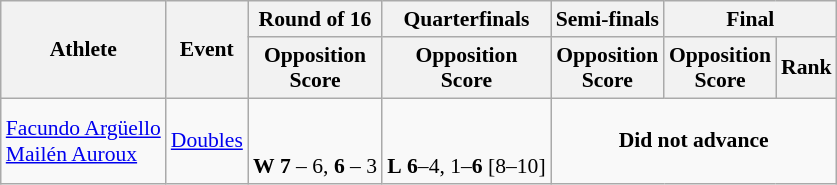<table class="wikitable" border="1" style="font-size:90%">
<tr>
<th rowspan=2>Athlete</th>
<th rowspan=2>Event</th>
<th>Round of 16</th>
<th>Quarterfinals</th>
<th>Semi-finals</th>
<th colspan=2>Final</th>
</tr>
<tr>
<th>Opposition<br>Score</th>
<th>Opposition<br>Score</th>
<th>Opposition<br>Score</th>
<th>Opposition<br>Score</th>
<th>Rank</th>
</tr>
<tr>
<td><a href='#'>Facundo Argüello</a><br><a href='#'>Mailén Auroux</a></td>
<td><a href='#'>Doubles</a></td>
<td><br><br><strong>W</strong> <strong>7</strong> – 6, <strong>6</strong> – 3</td>
<td><br><br><strong>L</strong> <strong>6</strong>–4, 1–<strong>6</strong> [8–10]</td>
<td align="center" colspan="7"><strong>Did not advance</strong></td>
</tr>
</table>
